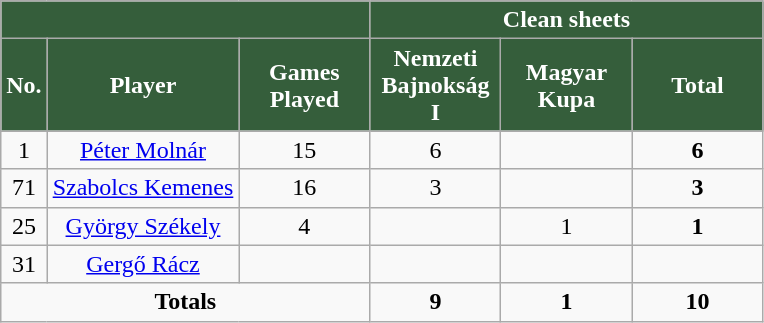<table class="wikitable sortable alternance" style="text-align:center">
<tr>
<th colspan="3" style="background:#355E3B"></th>
<th colspan="4" style="background:#355E3B;color:white">Clean sheets</th>
</tr>
<tr>
<th style="background-color:#355E3B;color:white">No.</th>
<th style="background-color:#355E3B;color:white">Player</th>
<th width=80 style="background-color:#355E3B;color:white">Games Played</th>
<th width=80 style="background-color:#355E3B;color:white">Nemzeti Bajnokság I</th>
<th width=80 style="background-color:#355E3B;color:white">Magyar Kupa</th>
<th width=80 style="background-color:#355E3B;color:white">Total</th>
</tr>
<tr>
<td>1</td>
<td> <a href='#'>Péter Molnár</a></td>
<td>15</td>
<td>6</td>
<td></td>
<td><strong>6</strong></td>
</tr>
<tr>
<td>71</td>
<td> <a href='#'>Szabolcs Kemenes</a></td>
<td>16</td>
<td>3</td>
<td></td>
<td><strong>3</strong></td>
</tr>
<tr>
<td>25</td>
<td> <a href='#'>György Székely</a></td>
<td>4</td>
<td></td>
<td>1</td>
<td><strong>1</strong></td>
</tr>
<tr>
<td>31</td>
<td> <a href='#'>Gergő Rácz</a></td>
<td></td>
<td></td>
<td></td>
<td></td>
</tr>
<tr class="sortbottom">
<td colspan="3"><strong>Totals</strong></td>
<td><strong>9</strong></td>
<td><strong>1</strong></td>
<td><strong>10</strong></td>
</tr>
</table>
